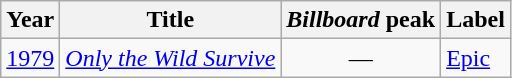<table class="wikitable">
<tr>
<th>Year</th>
<th>Title</th>
<th><em>Billboard</em> peak</th>
<th>Label</th>
</tr>
<tr>
<td><a href='#'>1979</a></td>
<td><em><a href='#'>Only the Wild Survive</a></em></td>
<td style="text-align:center;">—</td>
<td><a href='#'>Epic</a></td>
</tr>
</table>
